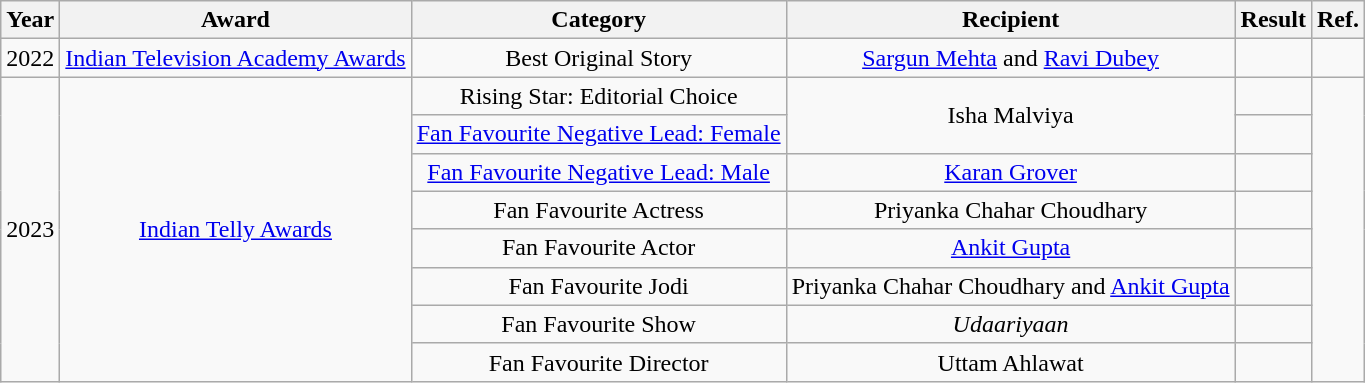<table class="wikitable" style="text-align:center;">
<tr>
<th>Year</th>
<th>Award</th>
<th>Category</th>
<th>Recipient</th>
<th>Result</th>
<th>Ref.</th>
</tr>
<tr>
<td>2022</td>
<td><a href='#'>Indian Television Academy Awards</a></td>
<td>Best Original Story</td>
<td><a href='#'>Sargun Mehta</a> and <a href='#'>Ravi Dubey</a></td>
<td></td>
<td></td>
</tr>
<tr>
<td rowspan=8>2023</td>
<td rowspan=8><a href='#'>Indian Telly Awards</a></td>
<td>Rising Star: Editorial Choice</td>
<td rowspan=2>Isha Malviya</td>
<td></td>
<td rowspan=8></td>
</tr>
<tr>
<td><a href='#'>Fan Favourite Negative Lead: Female</a></td>
<td></td>
</tr>
<tr>
<td><a href='#'>Fan Favourite Negative Lead: Male</a></td>
<td><a href='#'>Karan Grover</a></td>
<td></td>
</tr>
<tr>
<td>Fan Favourite Actress</td>
<td>Priyanka Chahar Choudhary</td>
<td></td>
</tr>
<tr>
<td>Fan Favourite Actor</td>
<td><a href='#'>Ankit Gupta</a></td>
<td></td>
</tr>
<tr>
<td>Fan Favourite Jodi</td>
<td>Priyanka Chahar Choudhary and <a href='#'>Ankit Gupta</a></td>
<td></td>
</tr>
<tr>
<td>Fan Favourite Show</td>
<td><em>Udaariyaan</em></td>
<td></td>
</tr>
<tr>
<td>Fan Favourite Director</td>
<td>Uttam Ahlawat</td>
<td></td>
</tr>
</table>
